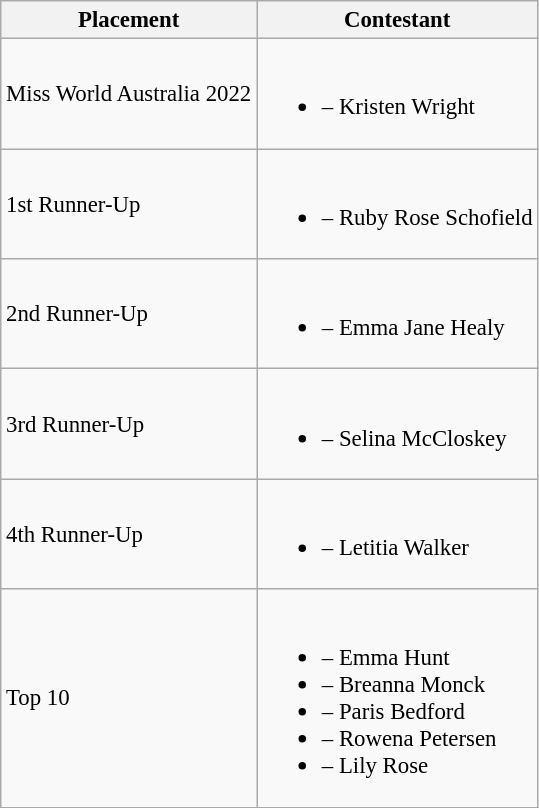<table class="wikitable sortable" style="font-size: 95%;">
<tr>
<th>Placement</th>
<th>Contestant</th>
</tr>
<tr>
<td>Miss World Australia 2022</td>
<td><br><ul><li> – Kristen Wright</li></ul></td>
</tr>
<tr>
<td>1st Runner-Up</td>
<td><br><ul><li> – Ruby Rose Schofield</li></ul></td>
</tr>
<tr>
<td>2nd Runner-Up</td>
<td><br><ul><li> – Emma Jane Healy</li></ul></td>
</tr>
<tr>
<td>3rd Runner-Up</td>
<td><br><ul><li> – Selina McCloskey</li></ul></td>
</tr>
<tr>
<td>4th Runner-Up</td>
<td><br><ul><li> – Letitia Walker</li></ul></td>
</tr>
<tr>
<td>Top 10</td>
<td><br><ul><li> – Emma Hunt</li><li> – Breanna Monck</li><li> – Paris Bedford</li><li> – Rowena Petersen</li><li> – Lily Rose</li></ul></td>
</tr>
</table>
